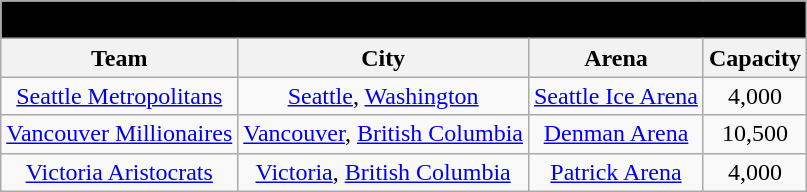<table class="wikitable" style="width:auto; text-align:center;">
<tr>
<td bgcolor="#000000" align="center" colspan="6"><strong><span>1919–20 Pacific Coast Hockey Association</span></strong></td>
</tr>
<tr>
<th>Team</th>
<th>City</th>
<th>Arena</th>
<th>Capacity</th>
</tr>
<tr>
<td><a href='#'>Seattle Metropolitans</a></td>
<td><a href='#'>Seattle</a>, <a href='#'>Washington</a></td>
<td><a href='#'>Seattle Ice Arena</a></td>
<td>4,000</td>
</tr>
<tr>
<td><a href='#'>Vancouver Millionaires</a></td>
<td><a href='#'>Vancouver</a>, <a href='#'>British Columbia</a></td>
<td><a href='#'>Denman Arena</a></td>
<td>10,500</td>
</tr>
<tr>
<td><a href='#'>Victoria Aristocrats</a></td>
<td><a href='#'>Victoria</a>, <a href='#'>British Columbia</a></td>
<td><a href='#'>Patrick Arena</a></td>
<td>4,000</td>
</tr>
</table>
